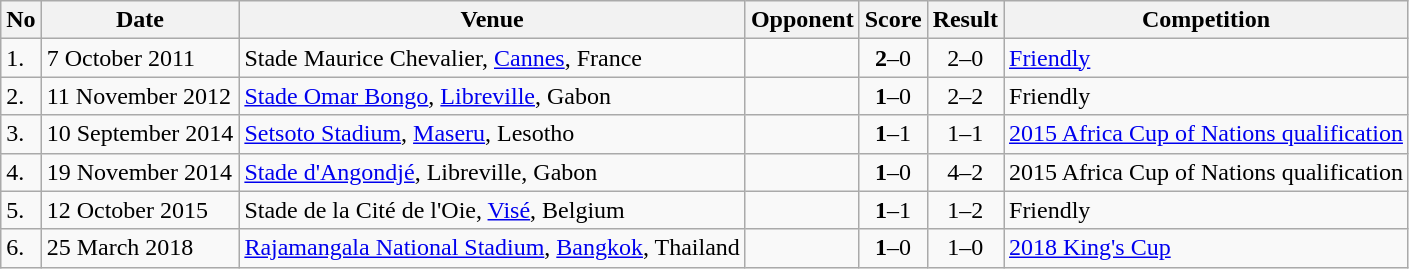<table class="wikitable">
<tr>
<th>No</th>
<th>Date</th>
<th>Venue</th>
<th>Opponent</th>
<th>Score</th>
<th>Result</th>
<th>Competition</th>
</tr>
<tr>
<td>1.</td>
<td>7 October 2011</td>
<td>Stade Maurice Chevalier, <a href='#'>Cannes</a>, France</td>
<td></td>
<td align=center><strong>2</strong>–0</td>
<td align=center>2–0</td>
<td><a href='#'>Friendly</a></td>
</tr>
<tr>
<td>2.</td>
<td>11 November 2012</td>
<td><a href='#'>Stade Omar Bongo</a>, <a href='#'>Libreville</a>, Gabon</td>
<td></td>
<td align=center><strong>1</strong>–0</td>
<td align=center>2–2</td>
<td>Friendly</td>
</tr>
<tr>
<td>3.</td>
<td>10 September 2014</td>
<td><a href='#'>Setsoto Stadium</a>, <a href='#'>Maseru</a>, Lesotho</td>
<td></td>
<td align=center><strong>1</strong>–1</td>
<td align=center>1–1</td>
<td><a href='#'>2015 Africa Cup of Nations qualification</a></td>
</tr>
<tr>
<td>4.</td>
<td>19 November 2014</td>
<td><a href='#'>Stade d'Angondjé</a>, Libreville, Gabon</td>
<td></td>
<td align=center><strong>1</strong>–0</td>
<td align=center>4–2</td>
<td>2015 Africa Cup of Nations qualification</td>
</tr>
<tr>
<td>5.</td>
<td>12 October 2015</td>
<td>Stade de la Cité de l'Oie, <a href='#'>Visé</a>, Belgium</td>
<td></td>
<td align=center><strong>1</strong>–1</td>
<td align=center>1–2</td>
<td>Friendly</td>
</tr>
<tr>
<td>6.</td>
<td>25 March 2018</td>
<td><a href='#'>Rajamangala National Stadium</a>, <a href='#'>Bangkok</a>, Thailand</td>
<td></td>
<td align=center><strong>1</strong>–0</td>
<td align=center>1–0</td>
<td><a href='#'>2018 King's Cup</a></td>
</tr>
</table>
